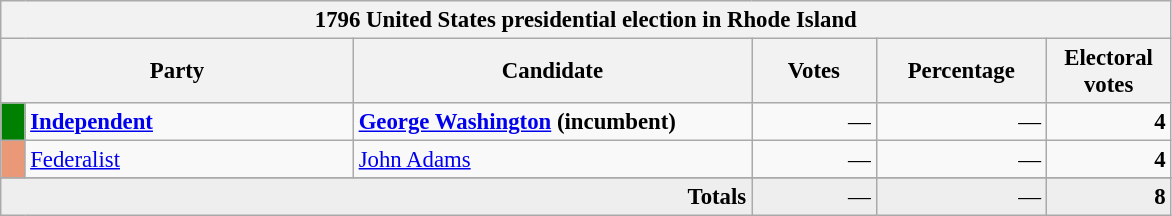<table class="wikitable" style="font-size: 95%;">
<tr>
<th colspan="6">1796 United States presidential election in Rhode Island</th>
</tr>
<tr>
<th colspan="2" style="width: 15em">Party</th>
<th style="width: 17em">Candidate</th>
<th style="width: 5em">Votes</th>
<th style="width: 7em">Percentage</th>
<th style="width: 5em">Electoral votes</th>
</tr>
<tr>
<th style="background-color:#008000; width: 3px"></th>
<td style="width: 130px"><a href='#'><strong>Independent</strong></a></td>
<td><strong><a href='#'>George Washington</a></strong> <strong>(incumbent)</strong></td>
<td align="right">—</td>
<td align="right">—</td>
<td align="right"><strong>4</strong></td>
</tr>
<tr>
<th style="background-color:#EA9978; width: 3px"></th>
<td style="width: 130px"><a href='#'>Federalist</a></td>
<td><a href='#'>John Adams</a></td>
<td align="right">—</td>
<td align="right">—</td>
<td align="right"><strong>4</strong></td>
</tr>
<tr>
</tr>
<tr bgcolor="#EEEEEE">
<td colspan="3" align="right"><strong>Totals</strong></td>
<td align="right">—</td>
<td align="right">—</td>
<td align="right"><strong>8</strong></td>
</tr>
</table>
